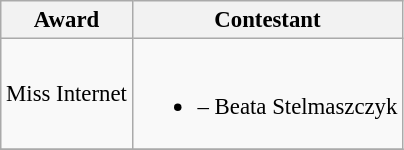<table class="wikitable unsortable" style="font-size:95%;">
<tr>
<th>Award</th>
<th>Contestant</th>
</tr>
<tr>
<td>Miss Internet</td>
<td><br><ul><li> – Beata Stelmaszczyk</li></ul></td>
</tr>
<tr>
</tr>
</table>
